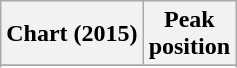<table class="wikitable sortable plainrowheaders" style="text-align:center">
<tr>
<th scope="col">Chart (2015)</th>
<th scope="col">Peak<br>position</th>
</tr>
<tr>
</tr>
<tr>
</tr>
<tr>
</tr>
<tr>
</tr>
</table>
